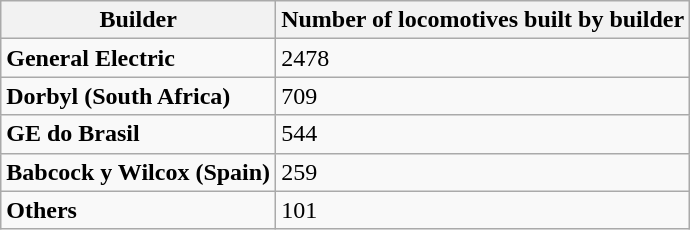<table class="wikitable">
<tr>
<th>Builder</th>
<th>Number of locomotives built by builder</th>
</tr>
<tr>
<td><strong>General Electric</strong></td>
<td>2478</td>
</tr>
<tr>
<td><strong>Dorbyl (South Africa)</strong></td>
<td>709</td>
</tr>
<tr>
<td><strong>GE do Brasil</strong></td>
<td>544</td>
</tr>
<tr>
<td><strong>Babcock y Wilcox (Spain)</strong></td>
<td>259</td>
</tr>
<tr>
<td><strong>Others</strong></td>
<td>101</td>
</tr>
</table>
